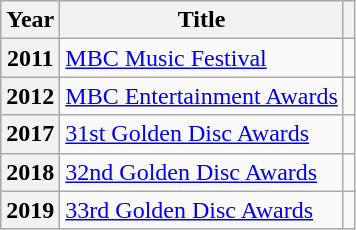<table class="wikitable sortable plainrowheaders">
<tr>
<th>Year</th>
<th>Title</th>
<th class="unsortable"></th>
</tr>
<tr>
<th scope="row">2011</th>
<td><a href='#'>MBC Music Festival</a></td>
<td></td>
</tr>
<tr>
<th scope="row">2012</th>
<td><a href='#'>MBC Entertainment Awards</a></td>
<td></td>
</tr>
<tr>
<th scope="row">2017</th>
<td><a href='#'>31st Golden Disc Awards</a></td>
<td></td>
</tr>
<tr>
<th scope="row">2018</th>
<td><a href='#'>32nd Golden Disc Awards</a></td>
<td></td>
</tr>
<tr>
<th scope="row">2019</th>
<td><a href='#'>33rd Golden Disc Awards</a></td>
<td></td>
</tr>
</table>
